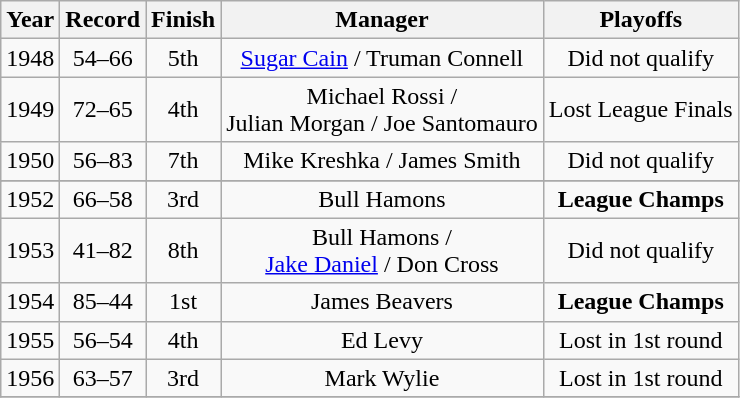<table class="wikitable" style="text-align:center">
<tr>
<th>Year</th>
<th>Record</th>
<th>Finish</th>
<th>Manager</th>
<th>Playoffs</th>
</tr>
<tr align=center>
<td>1948</td>
<td>54–66</td>
<td>5th</td>
<td><a href='#'>Sugar Cain</a> / Truman Connell</td>
<td>Did not qualify</td>
</tr>
<tr align=center>
<td>1949</td>
<td>72–65</td>
<td>4th</td>
<td>Michael Rossi /<br> Julian Morgan / Joe Santomauro</td>
<td>Lost League Finals</td>
</tr>
<tr align=center>
<td>1950</td>
<td>56–83</td>
<td>7th</td>
<td>Mike Kreshka / James Smith</td>
<td>Did not qualify</td>
</tr>
<tr align=center>
</tr>
<tr>
</tr>
<tr align=center>
<td>1952</td>
<td>66–58</td>
<td>3rd</td>
<td>Bull Hamons</td>
<td><strong>League Champs</strong></td>
</tr>
<tr align=center>
<td>1953</td>
<td>41–82</td>
<td>8th</td>
<td>Bull Hamons /<br> <a href='#'>Jake Daniel</a> / Don Cross</td>
<td>Did not qualify</td>
</tr>
<tr align=center>
<td>1954</td>
<td>85–44</td>
<td>1st</td>
<td>James Beavers</td>
<td><strong>League Champs</strong></td>
</tr>
<tr align=center>
<td>1955</td>
<td>56–54</td>
<td>4th</td>
<td>Ed Levy</td>
<td>Lost in 1st round</td>
</tr>
<tr align=center>
<td>1956</td>
<td>63–57</td>
<td>3rd</td>
<td>Mark Wylie</td>
<td>Lost in 1st round</td>
</tr>
<tr align=center>
</tr>
</table>
